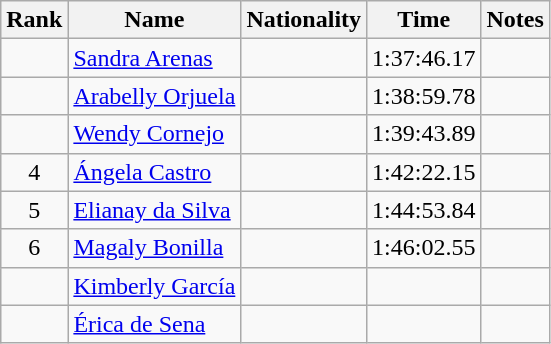<table class="wikitable sortable" style="text-align:center">
<tr>
<th>Rank</th>
<th>Name</th>
<th>Nationality</th>
<th>Time</th>
<th>Notes</th>
</tr>
<tr>
<td></td>
<td align=left><a href='#'>Sandra Arenas</a></td>
<td align=left></td>
<td>1:37:46.17</td>
<td></td>
</tr>
<tr>
<td></td>
<td align=left><a href='#'>Arabelly Orjuela</a></td>
<td align=left></td>
<td>1:38:59.78</td>
<td></td>
</tr>
<tr>
<td></td>
<td align=left><a href='#'>Wendy Cornejo</a></td>
<td align=left></td>
<td>1:39:43.89</td>
<td></td>
</tr>
<tr>
<td>4</td>
<td align=left><a href='#'>Ángela Castro</a></td>
<td align=left></td>
<td>1:42:22.15</td>
<td></td>
</tr>
<tr>
<td>5</td>
<td align=left><a href='#'>Elianay da Silva</a></td>
<td align=left></td>
<td>1:44:53.84</td>
<td></td>
</tr>
<tr>
<td>6</td>
<td align=left><a href='#'>Magaly Bonilla</a></td>
<td align=left></td>
<td>1:46:02.55</td>
<td></td>
</tr>
<tr>
<td></td>
<td align=left><a href='#'>Kimberly García</a></td>
<td align=left></td>
<td></td>
<td></td>
</tr>
<tr>
<td></td>
<td align=left><a href='#'>Érica de Sena</a></td>
<td align=left></td>
<td></td>
<td></td>
</tr>
</table>
